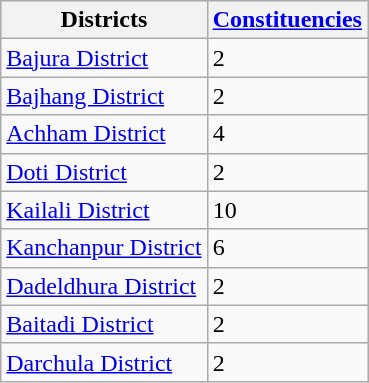<table class="wikitable">
<tr>
<th>Districts</th>
<th><a href='#'>Constituencies</a></th>
</tr>
<tr>
<td><a href='#'>Bajura District</a></td>
<td>2</td>
</tr>
<tr>
<td><a href='#'>Bajhang District</a></td>
<td>2</td>
</tr>
<tr>
<td><a href='#'>Achham District</a></td>
<td>4</td>
</tr>
<tr>
<td><a href='#'>Doti District</a></td>
<td>2</td>
</tr>
<tr>
<td><a href='#'>Kailali District</a></td>
<td>10</td>
</tr>
<tr>
<td><a href='#'>Kanchanpur District</a></td>
<td>6</td>
</tr>
<tr>
<td><a href='#'>Dadeldhura District</a></td>
<td>2</td>
</tr>
<tr>
<td><a href='#'>Baitadi District</a></td>
<td>2</td>
</tr>
<tr>
<td><a href='#'>Darchula District</a></td>
<td>2</td>
</tr>
</table>
